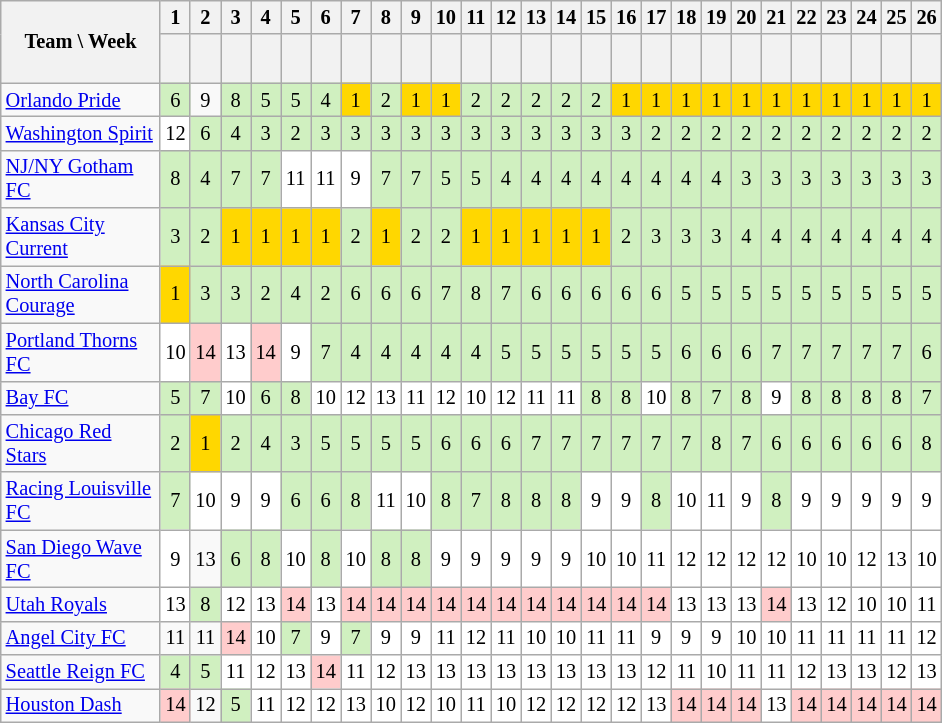<table class="wikitable sortable" style="font-size: 85%; text-align:center;">
<tr>
<th rowspan="2" style="width:100px;">Team \ Week</th>
<th align=center>1</th>
<th align=center>2</th>
<th align=center>3</th>
<th align=center>4</th>
<th align=center>5</th>
<th align=center>6</th>
<th align=center>7</th>
<th align=center>8</th>
<th align=center>9</th>
<th align=center>10</th>
<th align=center>11</th>
<th align=center>12</th>
<th align=center>13</th>
<th align=center>14</th>
<th align=center>15</th>
<th align=center>16</th>
<th align=center>17</th>
<th align=center>18</th>
<th align=center>19</th>
<th align=center>20</th>
<th align=center>21</th>
<th align=center>22</th>
<th align=center>23</th>
<th align=center>24</th>
<th align=center>25</th>
<th align=center>26</th>
</tr>
<tr>
<th style="text-align:center; height:26px;"></th>
<th align=center></th>
<th align=center></th>
<th align=center></th>
<th align=center></th>
<th align=center></th>
<th align=center></th>
<th align=center></th>
<th align=center></th>
<th align=center></th>
<th align=center></th>
<th align=center></th>
<th align=center></th>
<th align=center></th>
<th align=center></th>
<th align=center></th>
<th align=center></th>
<th align=center></th>
<th align=center></th>
<th align=center></th>
<th align=center></th>
<th align=center></th>
<th align=center></th>
<th align=center></th>
<th align=center></th>
<th align=center></th>
</tr>
<tr align=center>
<td align=left><a href='#'>Orlando Pride</a></td>
<td style="background:#D0F0C0">6</td>
<td style="background:#white;">9</td>
<td style="background:#D0F0C0;">8</td>
<td style="background:#D0F0C0">5</td>
<td style="background:#D0F0C0;">5</td>
<td style="background:#D0F0C0;">4</td>
<td style="background:gold;">1</td>
<td style="background:#D0F0C0;">2</td>
<td style="background:gold;">1</td>
<td style="background:gold;">1</td>
<td style="background:#D0F0C0;">2</td>
<td style="background:#D0F0C0;">2</td>
<td style="background:#D0F0C0;">2</td>
<td style="background:#D0F0C0;">2</td>
<td style="background:#D0F0C0;">2</td>
<td style="background:gold;">1</td>
<td style="background:gold;">1</td>
<td style="background:gold;">1</td>
<td style="background:gold;">1</td>
<td style="background:gold;">1</td>
<td style="background:gold;">1</td>
<td style="background:gold;">1</td>
<td style="background:gold;">1</td>
<td style="background:gold;">1</td>
<td style="background:gold;">1</td>
<td style="background:gold;">1</td>
</tr>
<tr align=center>
<td align=left><a href='#'>Washington Spirit</a></td>
<td style="background:white;">12</td>
<td style="background:#D0F0C0;">6</td>
<td style="background:#D0F0C0;">4</td>
<td style="background:#D0F0C0">3</td>
<td style="background:#D0F0C0;">2</td>
<td style="background:#D0F0C0;">3</td>
<td style="background:#D0F0C0;">3</td>
<td style="background:#D0F0C0;">3</td>
<td style="background:#D0F0C0;">3</td>
<td style="background:#D0F0C0;">3</td>
<td style="background:#D0F0C0;">3</td>
<td style="background:#D0F0C0;">3</td>
<td style="background:#D0F0C0;">3</td>
<td style="background:#D0F0C0;">3</td>
<td style="background:#D0F0C0;">3</td>
<td style="background:#D0F0C0;">3</td>
<td style="background:#D0F0C0;">2</td>
<td style="background:#D0F0C0;">2</td>
<td style="background:#D0F0C0;">2</td>
<td style="background:#D0F0C0;">2</td>
<td style="background:#D0F0C0;">2</td>
<td style="background:#D0F0C0;">2</td>
<td style="background:#D0F0C0;">2</td>
<td style="background:#D0F0C0;">2</td>
<td style="background:#D0F0C0;">2</td>
<td style="background:#D0F0C0;">2</td>
</tr>
<tr align=center>
<td align=left><a href='#'>NJ/NY Gotham FC</a></td>
<td style="background:#D0F0C0">8</td>
<td style="background:#D0F0C0">4</td>
<td style="background:#D0F0C0;">7</td>
<td style="background:#D0F0C0">7</td>
<td style="background:white;">11</td>
<td style="background:white;">11</td>
<td style="background:white;">9</td>
<td style="background:#D0F0C0;">7</td>
<td style="background:#D0F0C0;">7</td>
<td style="background:#D0F0C0;">5</td>
<td style="background:#D0F0C0;">5</td>
<td style="background:#D0F0C0;">4</td>
<td style="background:#D0F0C0;">4</td>
<td style="background:#D0F0C0;">4</td>
<td style="background:#D0F0C0;">4</td>
<td style="background:#D0F0C0;">4</td>
<td style="background:#D0F0C0;">4</td>
<td style="background:#D0F0C0;">4</td>
<td style="background:#D0F0C0;">4</td>
<td style="background:#D0F0C0;">3</td>
<td style="background:#D0F0C0;">3</td>
<td style="background:#D0F0C0;">3</td>
<td style="background:#D0F0C0;">3</td>
<td style="background:#D0F0C0;">3</td>
<td style="background:#D0F0C0;">3</td>
<td style="background:#D0F0C0;">3</td>
</tr>
<tr align=center>
<td align=left><a href='#'>Kansas City Current</a></td>
<td style="background:#D0F0C0">3</td>
<td style="background:#D0F0C0">2</td>
<td style="background:gold;">1</td>
<td style="background:gold;">1</td>
<td style="background:gold;">1</td>
<td style="background:gold;">1</td>
<td style="background:#D0F0C0;">2</td>
<td style="background:gold;">1</td>
<td style="background:#D0F0C0;">2</td>
<td style="background:#D0F0C0;">2</td>
<td style="background:gold;">1</td>
<td style="background:gold;">1</td>
<td style="background:gold;">1</td>
<td style="background:gold;">1</td>
<td style="background:gold;">1</td>
<td style="background:#D0F0C0;">2</td>
<td style="background:#D0F0C0;">3</td>
<td style="background:#D0F0C0;">3</td>
<td style="background:#D0F0C0;">3</td>
<td style="background:#D0F0C0;">4</td>
<td style="background:#D0F0C0;">4</td>
<td style="background:#D0F0C0;">4</td>
<td style="background:#D0F0C0;">4</td>
<td style="background:#D0F0C0;">4</td>
<td style="background:#D0F0C0;">4</td>
<td style="background:#D0F0C0;">4</td>
</tr>
<tr align=center>
<td align=left><a href='#'>North Carolina Courage</a></td>
<td style="background:gold;">1</td>
<td style="background:#D0F0C0">3</td>
<td style="background:#D0F0C0">3</td>
<td style="background:#D0F0C0">2</td>
<td style="background:#D0F0C0;">4</td>
<td style="background:#D0F0C0;">2</td>
<td style="background:#D0F0C0;">6</td>
<td style="background:#D0F0C0;">6</td>
<td style="background:#D0F0C0;">6</td>
<td style="background:#D0F0C0;">7</td>
<td style="background:#D0F0C0;">8</td>
<td style="background:#D0F0C0;">7</td>
<td style="background:#D0F0C0;">6</td>
<td style="background:#D0F0C0;">6</td>
<td style="background:#D0F0C0;">6</td>
<td style="background:#D0F0C0;">6</td>
<td style="background:#D0F0C0;">6</td>
<td style="background:#D0F0C0;">5</td>
<td style="background:#D0F0C0;">5</td>
<td style="background:#D0F0C0;">5</td>
<td style="background:#D0F0C0;">5</td>
<td style="background:#D0F0C0;">5</td>
<td style="background:#D0F0C0;">5</td>
<td style="background:#D0F0C0;">5</td>
<td style="background:#D0F0C0;">5</td>
<td style="background:#D0F0C0;">5</td>
</tr>
<tr align=center>
<td align=left><a href='#'>Portland Thorns FC</a></td>
<td style="background:white">10</td>
<td style="background:#fcc;">14</td>
<td style="background:white;">13</td>
<td style="background:#fcc;">14</td>
<td style="background:white;">9</td>
<td style="background:#D0F0C0;">7</td>
<td style="background:#D0F0C0;">4</td>
<td style="background:#D0F0C0;">4</td>
<td style="background:#D0F0C0;">4</td>
<td style="background:#D0F0C0;">4</td>
<td style="background:#D0F0C0;">4</td>
<td style="background:#D0F0C0;">5</td>
<td style="background:#D0F0C0;">5</td>
<td style="background:#D0F0C0;">5</td>
<td style="background:#D0F0C0;">5</td>
<td style="background:#D0F0C0;">5</td>
<td style="background:#D0F0C0;">5</td>
<td style="background:#D0F0C0;">6</td>
<td style="background:#D0F0C0;">6</td>
<td style="background:#D0F0C0;">6</td>
<td style="background:#D0F0C0;">7</td>
<td style="background:#D0F0C0;">7</td>
<td style="background:#D0F0C0;">7</td>
<td style="background:#D0F0C0;">7</td>
<td style="background:#D0F0C0;">7</td>
<td style="background:#D0F0C0;">6</td>
</tr>
<tr align=center>
<td align=left><a href='#'>Bay FC</a></td>
<td style="background:#D0F0C0;">5</td>
<td style="background:#D0F0C0;">7</td>
<td style="background:white;">10</td>
<td style="background:#D0F0C0">6</td>
<td style="background:#D0F0C0;">8</td>
<td style="background:white;">10</td>
<td style="background:white;">12</td>
<td style="background:white;">13</td>
<td style="background:white;">11</td>
<td style="background:white;">12</td>
<td style="background:white;">10</td>
<td style="background:white;">12</td>
<td style="background:white;">11</td>
<td style="background:white;">11</td>
<td style="background:#D0F0C0;">8</td>
<td style="background:#D0F0C0;">8</td>
<td style="background:white;">10</td>
<td style="background:#D0F0C0;">8</td>
<td style="background:#D0F0C0;">7</td>
<td style="background:#D0F0C0;">8</td>
<td style="background:white;">9</td>
<td style="background:#D0F0C0;">8</td>
<td style="background:#D0F0C0;">8</td>
<td style="background:#D0F0C0;">8</td>
<td style="background:#D0F0C0;">8</td>
<td style="background:#D0F0C0;">7</td>
</tr>
<tr align=center>
<td align=left><a href='#'>Chicago Red Stars</a></td>
<td style="background:#D0F0C0">2</td>
<td style="background:gold;">1</td>
<td style="background:#D0F0C0">2</td>
<td style="background:#D0F0C0">4</td>
<td style="background:#D0F0C0;">3</td>
<td style="background:#D0F0C0;">5</td>
<td style="background:#D0F0C0;">5</td>
<td style="background:#D0F0C0;">5</td>
<td style="background:#D0F0C0;">5</td>
<td style="background:#D0F0C0;">6</td>
<td style="background:#D0F0C0;">6</td>
<td style="background:#D0F0C0;">6</td>
<td style="background:#D0F0C0;">7</td>
<td style="background:#D0F0C0;">7</td>
<td style="background:#D0F0C0;">7</td>
<td style="background:#D0F0C0;">7</td>
<td style="background:#D0F0C0;">7</td>
<td style="background:#D0F0C0;">7</td>
<td style="background:#D0F0C0;">8</td>
<td style="background:#D0F0C0;">7</td>
<td style="background:#D0F0C0;">6</td>
<td style="background:#D0F0C0;">6</td>
<td style="background:#D0F0C0;">6</td>
<td style="background:#D0F0C0;">6</td>
<td style="background:#D0F0C0;">6</td>
<td style="background:#D0F0C0;">8</td>
</tr>
<tr align=center>
<td align=left><a href='#'>Racing Louisville FC</a></td>
<td style="background:#D0F0C0">7</td>
<td style="background:white;">10</td>
<td style="background:white;">9</td>
<td style="background:white;">9</td>
<td style="background:#D0F0C0;">6</td>
<td style="background:#D0F0C0;">6</td>
<td style="background:#D0F0C0;">8</td>
<td style="background:white;">11</td>
<td style="background:white;">10</td>
<td style="background:#D0F0C0;">8</td>
<td style="background:#D0F0C0;">7</td>
<td style="background:#D0F0C0;">8</td>
<td style="background:#D0F0C0;">8</td>
<td style="background:#D0F0C0;">8</td>
<td style="background:white;">9</td>
<td style="background:white;">9</td>
<td style="background:#D0F0C0;">8</td>
<td style="background:white;">10</td>
<td style="background:white;">11</td>
<td style="background:white;">9</td>
<td style="background:#D0F0C0;">8</td>
<td style="background:white;">9</td>
<td style="background:white;">9</td>
<td style="background:white;">9</td>
<td style="background:white;">9</td>
<td style="background:white;">9</td>
</tr>
<tr align=center>
<td align=left><a href='#'>San Diego Wave FC</a></td>
<td style="background:white;">9</td>
<td style="background:#white">13</td>
<td style="background:#D0F0C0;">6</td>
<td style="background:#D0F0C0">8</td>
<td style="background:white;">10</td>
<td style="background:#D0F0C0;">8</td>
<td style="background:white;">10</td>
<td style="background:#D0F0C0;">8</td>
<td style="background:#D0F0C0;">8</td>
<td style="background:white;">9</td>
<td style="background:white;">9</td>
<td style="background:white;">9</td>
<td style="background:white;">9</td>
<td style="background:white;">9</td>
<td style="background:white;">10</td>
<td style="background:white;">10</td>
<td style="background:white;">11</td>
<td style="background:white;">12</td>
<td style="background:white;">12</td>
<td style="background:white;">12</td>
<td style="background:white;">12</td>
<td style="background:white;">10</td>
<td style="background:white;">10</td>
<td style="background:white;">12</td>
<td style="background:white;">13</td>
<td style="background:white;">10</td>
</tr>
<tr align=center>
<td align=left><a href='#'>Utah Royals</a></td>
<td style="background:white;">13</td>
<td style="background:#D0F0C0;">8</td>
<td style="background:white;">12</td>
<td style="background:white;">13</td>
<td style="background:#fcc;">14</td>
<td style="background:white;">13</td>
<td style="background:#fcc;">14</td>
<td style="background:#fcc;">14</td>
<td style="background:#fcc;">14</td>
<td style="background:#fcc;">14</td>
<td style="background:#fcc;">14</td>
<td style="background:#fcc;">14</td>
<td style="background:#fcc;">14</td>
<td style="background:#fcc;">14</td>
<td style="background:#fcc;">14</td>
<td style="background:#fcc;">14</td>
<td style="background:#fcc;">14</td>
<td style="background:white;">13</td>
<td style="background:white;">13</td>
<td style="background:white;">13</td>
<td style="background:#fcc;">14</td>
<td style="background:white;">13</td>
<td style="background:white;">12</td>
<td style="background:white;">10</td>
<td style="background:white;">10</td>
<td style="background:white;">11</td>
</tr>
<tr align=center>
<td align=left><a href='#'>Angel City FC</a></td>
<td style="background:#white">11</td>
<td style="background:#white">11</td>
<td style="background:#fcc;">14</td>
<td style="background:white;">10</td>
<td style="background:#D0F0C0;">7</td>
<td style="background:white;">9</td>
<td style="background:#D0F0C0;">7</td>
<td style="background:white;">9</td>
<td style="background:white;">9</td>
<td style="background:white;">11</td>
<td style="background:white;">12</td>
<td style="background:white;">11</td>
<td style="background:white;">10</td>
<td style="background:white;">10</td>
<td style="background:white;">11</td>
<td style="background:white;">11</td>
<td style="background:white;">9</td>
<td style="background:white;">9</td>
<td style="background:white;">9</td>
<td style="background:white;">10</td>
<td style="background:white;">10</td>
<td style="background:white;">11</td>
<td style="background:white;">11</td>
<td style="background:white;">11</td>
<td style="background:white;">11</td>
<td style="background:white;">12</td>
</tr>
<tr align=center>
<td align=left><a href='#'>Seattle Reign FC</a></td>
<td style="background:#D0F0C0;">4</td>
<td style="background:#D0F0C0;">5</td>
<td style="background:white;">11</td>
<td style="background:white;">12</td>
<td style="background:white;">13</td>
<td style="background:#fcc;">14</td>
<td style="background:white;">11</td>
<td style="background:white;">12</td>
<td style="background:white;">13</td>
<td style="background:white;">13</td>
<td style="background:white;">13</td>
<td style="background:white;">13</td>
<td style="background:white;">13</td>
<td style="background:white;">13</td>
<td style="background:white;">13</td>
<td style="background:white;">13</td>
<td style="background:white;">12</td>
<td style="background:white;">11</td>
<td style="background:white;">10</td>
<td style="background:white;">11</td>
<td style="background:white;">11</td>
<td style="background:white;">12</td>
<td style="background:white;">13</td>
<td style="background:white;">13</td>
<td style="background:white;">12</td>
<td style="background:white;">13</td>
</tr>
<tr align=center>
<td align=left><a href='#'>Houston Dash</a></td>
<td style="background:#fcc;">14</td>
<td style="background:#white">12</td>
<td style="background:#D0F0C0;">5</td>
<td style="background:white;">11</td>
<td style="background:white;">12</td>
<td style="background:white;">12</td>
<td style="background:white;">13</td>
<td style="background:white;">10</td>
<td style="background:white;">12</td>
<td style="background:white;">10</td>
<td style="background:white;">11</td>
<td style="background:white;">10</td>
<td style="background:white;">12</td>
<td style="background:white;">12</td>
<td style="background:white;">12</td>
<td style="background:white;">12</td>
<td style="background:white;">13</td>
<td style="background:#fcc;">14</td>
<td style="background:#fcc;">14</td>
<td style="background:#fcc;">14</td>
<td style="background:white;">13</td>
<td style="background:#fcc;">14</td>
<td style="background:#fcc;">14</td>
<td style="background:#fcc;">14</td>
<td style="background:#fcc;">14</td>
<td style="background:#fcc;">14</td>
</tr>
</table>
